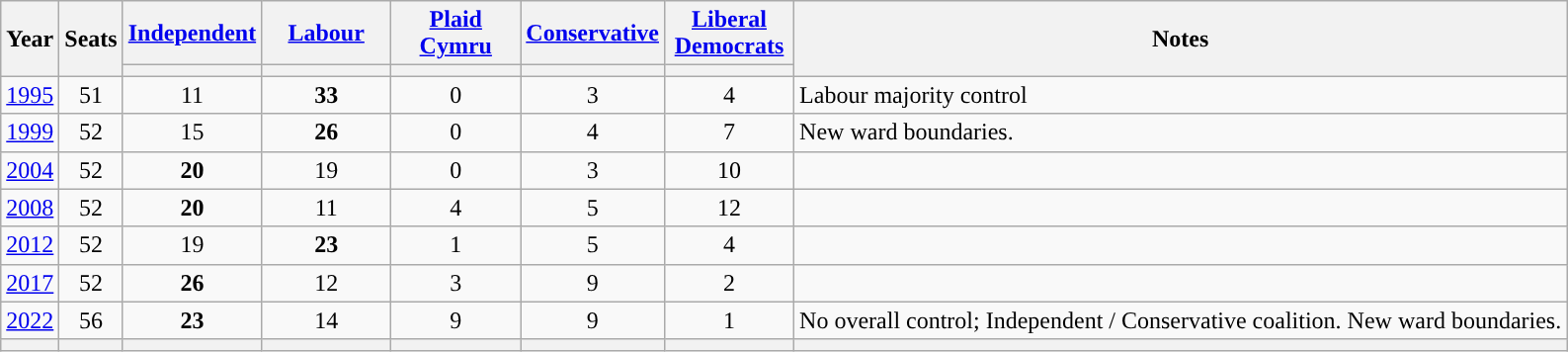<table class="wikitable" style=text-align:center>
<tr>
<th rowspan=2>Year</th>
<th rowspan=2>Seats</th>
<th width="80"><a href='#'>Independent</a></th>
<th width="80"><a href='#'>Labour</a></th>
<th width="80"><a href='#'>Plaid Cymru</a></th>
<th width="80"><a href='#'>Conservative</a></th>
<th width="80"><a href='#'>Liberal Democrats</a></th>
<th rowspan=2>Notes</th>
</tr>
<tr>
<th style="background-color: "></th>
<th style="background-color: "></th>
<th style="background-color: "></th>
<th style="background-color: "></th>
<th style="background-color: "></th>
</tr>
<tr>
<td><a href='#'>1995</a></td>
<td>51</td>
<td>11</td>
<td><strong>33</strong></td>
<td>0</td>
<td>3</td>
<td>4</td>
<td align=left>Labour majority control</td>
</tr>
<tr>
<td><a href='#'>1999</a></td>
<td>52</td>
<td>15</td>
<td><strong>26</strong></td>
<td>0</td>
<td>4</td>
<td>7</td>
<td align=left>New ward boundaries.</td>
</tr>
<tr>
<td><a href='#'>2004</a></td>
<td>52</td>
<td><strong>20</strong></td>
<td>19</td>
<td>0</td>
<td>3</td>
<td>10</td>
<td align=left></td>
</tr>
<tr>
<td><a href='#'>2008</a></td>
<td>52</td>
<td><strong>20</strong></td>
<td>11</td>
<td>4</td>
<td>5</td>
<td>12</td>
<td align=left></td>
</tr>
<tr>
<td><a href='#'>2012</a></td>
<td>52</td>
<td>19</td>
<td><strong>23</strong></td>
<td>1</td>
<td>5</td>
<td>4</td>
<td align=left></td>
</tr>
<tr>
<td><a href='#'>2017</a></td>
<td>52</td>
<td><strong>26</strong></td>
<td>12</td>
<td>3</td>
<td>9</td>
<td>2</td>
<td align=left></td>
</tr>
<tr>
<td><a href='#'>2022</a></td>
<td>56</td>
<td><strong>23</strong></td>
<td>14</td>
<td>9</td>
<td>9</td>
<td>1</td>
<td align=left>No overall control; Independent / Conservative coalition. New ward boundaries.</td>
</tr>
<tr>
<th></th>
<th></th>
<th style="background-color: "></th>
<th style="background-color: "></th>
<th style="background-color: "></th>
<th style="background-color: "></th>
<th style="background-color: "></th>
<th></th>
</tr>
</table>
